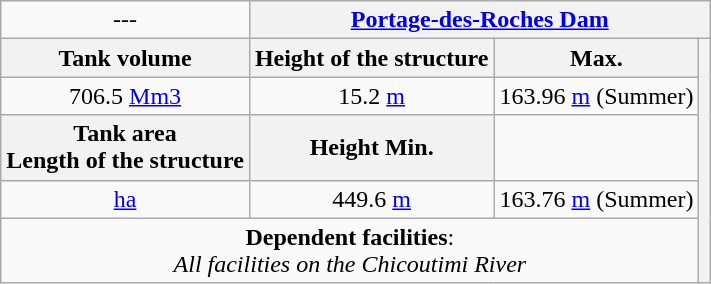<table class = "wikitable" style = "text-align: center; margin-left: 1em; cellpadding: 2px">
<tr>
<td>---</td>
<th colspan = "4" style = "font-size: #eaeaea"><a href='#'>Portage-des-Roches Dam</a></th>
</tr>
<tr style = "height: 20px">
<th>Tank volume</th>
<th>Height of the structure</th>
<th>Max.</th>
<th rowspan = 5></th>
</tr>
<tr style = "height: 25px">
<td>706.5 <a href='#'>Mm3</a></td>
<td>15.2 <a href='#'>m</a></td>
<td>163.96 <a href='#'>m</a> (Summer)</td>
</tr>
<tr style = "height: 20px">
<th>Tank area<br>Length of the structure</th>
<th>Height Min.</th>
</tr>
<tr style = "height: 25px">
<td> <a href='#'>ha</a></td>
<td>449.6 <a href='#'>m</a></td>
<td>163.76 <a href='#'>m</a> (Summer)</td>
</tr>
<tr style = "height: 20px">
<td colspan = "3" style = "font-size: #eaeaea"><strong>Dependent facilities</strong>: <br> <em>All facilities on the Chicoutimi River</em></td>
</tr>
</table>
